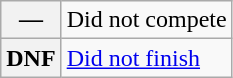<table class="wikitable">
<tr>
<th scope="row">—</th>
<td>Did not compete</td>
</tr>
<tr>
<th scope="row">DNF</th>
<td><a href='#'>Did not finish</a></td>
</tr>
</table>
